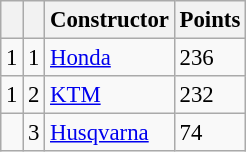<table class="wikitable" style="font-size: 95%;">
<tr>
<th></th>
<th></th>
<th>Constructor</th>
<th>Points</th>
</tr>
<tr>
<td> 1</td>
<td align=center>1</td>
<td> <a href='#'>Honda</a></td>
<td align=left>236</td>
</tr>
<tr>
<td> 1</td>
<td align=center>2</td>
<td> <a href='#'>KTM</a></td>
<td align=left>232</td>
</tr>
<tr>
<td></td>
<td align=center>3</td>
<td> <a href='#'>Husqvarna</a></td>
<td align=left>74</td>
</tr>
</table>
